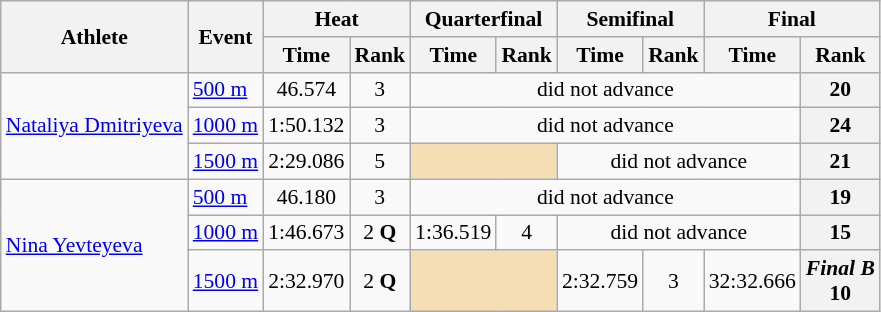<table class="wikitable" style="font-size:90%">
<tr>
<th rowspan="2">Athlete</th>
<th rowspan="2">Event</th>
<th colspan="2">Heat</th>
<th colspan="2">Quarterfinal</th>
<th colspan="2">Semifinal</th>
<th colspan="2">Final</th>
</tr>
<tr>
<th>Time</th>
<th>Rank</th>
<th>Time</th>
<th>Rank</th>
<th>Time</th>
<th>Rank</th>
<th>Time</th>
<th>Rank</th>
</tr>
<tr>
<td rowspan=3><a href='#'>Nataliya Dmitriyeva</a></td>
<td><a href='#'>500 m</a></td>
<td align="center">46.574</td>
<td align="center">3</td>
<td colspan=5 align="center">did not advance</td>
<th align="center">20</th>
</tr>
<tr>
<td><a href='#'>1000 m</a></td>
<td align="center">1:50.132</td>
<td align="center">3</td>
<td colspan=5 align="center">did not advance</td>
<th align="center">24</th>
</tr>
<tr>
<td><a href='#'>1500 m</a></td>
<td align="center">2:29.086</td>
<td align="center">5</td>
<td colspan=2 align="center" bgcolor="wheat"></td>
<td colspan=3 align="center">did not advance</td>
<th align="center">21</th>
</tr>
<tr>
<td rowspan=3><a href='#'>Nina Yevteyeva</a></td>
<td><a href='#'>500 m</a></td>
<td align="center">46.180</td>
<td align="center">3</td>
<td colspan=5 align="center">did not advance</td>
<th align="center">19</th>
</tr>
<tr>
<td><a href='#'>1000 m</a></td>
<td align="center">1:46.673</td>
<td align="center">2 <strong>Q</strong></td>
<td align="center">1:36.519</td>
<td align="center">4</td>
<td colspan=3 align="center">did not advance</td>
<th align="center">15</th>
</tr>
<tr>
<td><a href='#'>1500 m</a></td>
<td align="center">2:32.970</td>
<td align="center">2 <strong>Q</strong></td>
<td colspan=2 align="center" bgcolor="wheat"></td>
<td align="center">2:32.759</td>
<td align="center">3</td>
<td align="center">32:32.666</td>
<th align="center"><em>Final B</em><br>10</th>
</tr>
</table>
